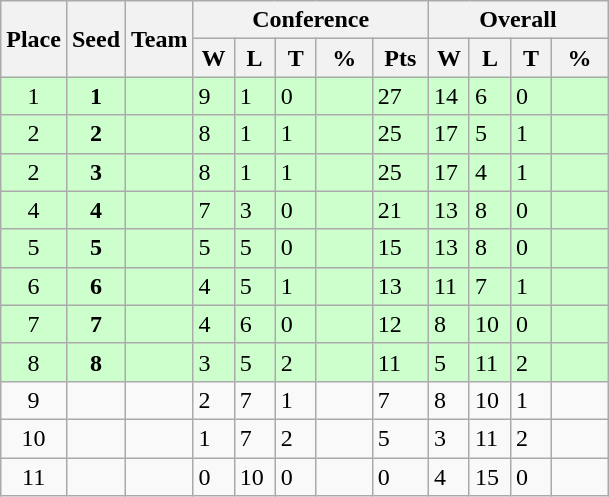<table class="wikitable">
<tr>
<th rowspan ="2">Place</th>
<th rowspan ="2">Seed</th>
<th rowspan ="2">Team</th>
<th colspan = "5">Conference</th>
<th colspan = "4">Overall</th>
</tr>
<tr>
<th scope="col" style="width: 20px;">W</th>
<th scope="col" style="width: 20px;">L</th>
<th scope="col" style="width: 20px;">T</th>
<th scope="col" style="width: 30px;">%</th>
<th scope="col" style="width: 30px;">Pts</th>
<th scope="col" style="width: 20px;">W</th>
<th scope="col" style="width: 20px;">L</th>
<th scope="col" style="width: 20px;">T</th>
<th scope="col" style="width: 30px;">%</th>
</tr>
<tr bgcolor=#ccffcc>
<td style="text-align:center;">1</td>
<td style="text-align:center;"><strong>1</strong></td>
<td></td>
<td>9</td>
<td>1</td>
<td>0</td>
<td></td>
<td>27</td>
<td>14</td>
<td>6</td>
<td>0</td>
<td></td>
</tr>
<tr bgcolor=#ccffcc>
<td style="text-align:center;">2</td>
<td style="text-align:center;"><strong>2</strong></td>
<td></td>
<td>8</td>
<td>1</td>
<td>1</td>
<td></td>
<td>25</td>
<td>17</td>
<td>5</td>
<td>1</td>
<td></td>
</tr>
<tr bgcolor=#ccffcc>
<td style="text-align:center;">2</td>
<td style="text-align:center;"><strong>3</strong></td>
<td></td>
<td>8</td>
<td>1</td>
<td>1</td>
<td></td>
<td>25</td>
<td>17</td>
<td>4</td>
<td>1</td>
<td></td>
</tr>
<tr bgcolor=#ccffcc>
<td style="text-align:center;">4</td>
<td style="text-align:center;"><strong>4</strong></td>
<td></td>
<td>7</td>
<td>3</td>
<td>0</td>
<td></td>
<td>21</td>
<td>13</td>
<td>8</td>
<td>0</td>
<td></td>
</tr>
<tr bgcolor=#ccffcc>
<td style="text-align:center;">5</td>
<td style="text-align:center;"><strong>5</strong></td>
<td></td>
<td>5</td>
<td>5</td>
<td>0</td>
<td></td>
<td>15</td>
<td>13</td>
<td>8</td>
<td>0</td>
<td></td>
</tr>
<tr bgcolor=#ccffcc>
<td style="text-align:center;">6</td>
<td style="text-align:center;"><strong>6</strong></td>
<td></td>
<td>4</td>
<td>5</td>
<td>1</td>
<td></td>
<td>13</td>
<td>11</td>
<td>7</td>
<td>1</td>
<td></td>
</tr>
<tr bgcolor=#ccffcc>
<td style="text-align:center;">7</td>
<td style="text-align:center;"><strong>7</strong></td>
<td></td>
<td>4</td>
<td>6</td>
<td>0</td>
<td></td>
<td>12</td>
<td>8</td>
<td>10</td>
<td>0</td>
<td></td>
</tr>
<tr bgcolor=#ccffcc>
<td style="text-align:center;">8</td>
<td style="text-align:center;"><strong>8</strong></td>
<td></td>
<td>3</td>
<td>5</td>
<td>2</td>
<td></td>
<td>11</td>
<td>5</td>
<td>11</td>
<td>2</td>
<td></td>
</tr>
<tr>
<td style="text-align:center;">9</td>
<td style="text-align:center;"></td>
<td></td>
<td>2</td>
<td>7</td>
<td>1</td>
<td></td>
<td>7</td>
<td>8</td>
<td>10</td>
<td>1</td>
<td></td>
</tr>
<tr>
<td style="text-align:center;">10</td>
<td style="text-align:center;"></td>
<td></td>
<td>1</td>
<td>7</td>
<td>2</td>
<td></td>
<td>5</td>
<td>3</td>
<td>11</td>
<td>2</td>
<td></td>
</tr>
<tr>
<td style="text-align:center;">11</td>
<td style="text-align:center;"></td>
<td></td>
<td>0</td>
<td>10</td>
<td>0</td>
<td></td>
<td>0</td>
<td>4</td>
<td>15</td>
<td>0</td>
<td></td>
</tr>
</table>
